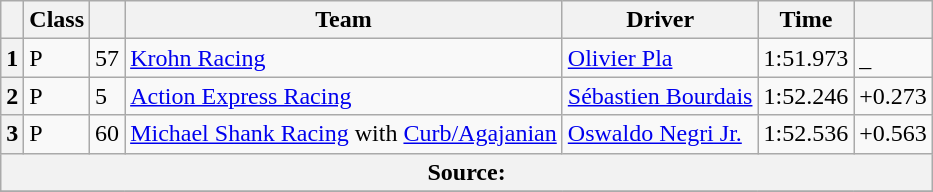<table class="wikitable">
<tr>
<th scope="col"></th>
<th scope="col">Class</th>
<th scope="col"></th>
<th scope="col">Team</th>
<th scope="col">Driver</th>
<th scope="col">Time</th>
<th scope="col"></th>
</tr>
<tr>
<th scope="row">1</th>
<td>P</td>
<td>57</td>
<td><a href='#'>Krohn Racing</a></td>
<td><a href='#'>Olivier Pla</a></td>
<td>1:51.973</td>
<td>_</td>
</tr>
<tr>
<th scope="row">2</th>
<td>P</td>
<td>5</td>
<td><a href='#'>Action Express Racing</a></td>
<td><a href='#'>Sébastien Bourdais</a></td>
<td>1:52.246</td>
<td>+0.273</td>
</tr>
<tr>
<th scope="row">3</th>
<td>P</td>
<td>60</td>
<td><a href='#'>Michael Shank Racing</a> with <a href='#'>Curb/Agajanian</a></td>
<td><a href='#'>Oswaldo Negri Jr.</a></td>
<td>1:52.536</td>
<td>+0.563</td>
</tr>
<tr>
<th colspan="7">Source:</th>
</tr>
<tr>
</tr>
</table>
